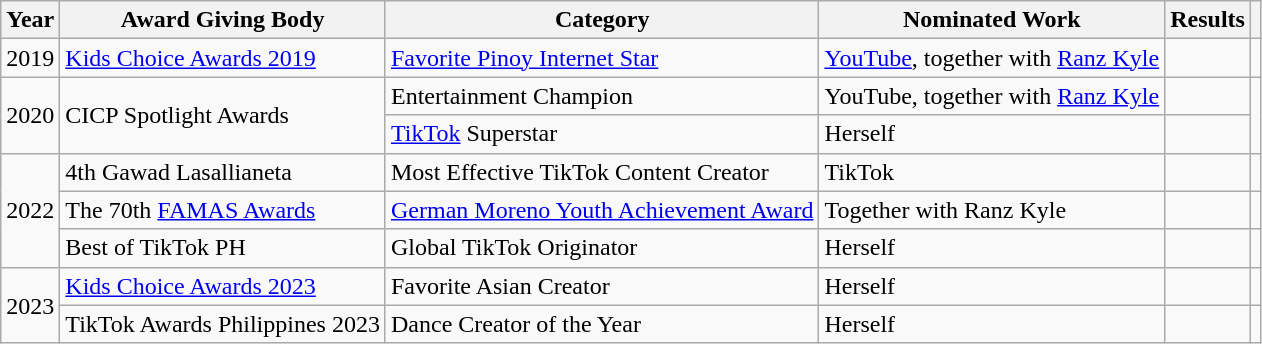<table class="wikitable">
<tr>
<th>Year</th>
<th>Award Giving Body</th>
<th>Category</th>
<th>Nominated Work</th>
<th>Results</th>
<th></th>
</tr>
<tr>
<td>2019</td>
<td><a href='#'>Kids Choice Awards 2019</a></td>
<td><a href='#'>Favorite Pinoy Internet Star</a></td>
<td><a href='#'>YouTube</a>, together with <a href='#'>Ranz Kyle</a></td>
<td></td>
<td></td>
</tr>
<tr>
<td rowspan="2">2020</td>
<td rowspan="2">CICP Spotlight Awards</td>
<td>Entertainment Champion</td>
<td>YouTube, together with <a href='#'>Ranz Kyle</a></td>
<td></td>
<td rowspan="2"></td>
</tr>
<tr>
<td><a href='#'>TikTok</a> Superstar</td>
<td>Herself</td>
<td></td>
</tr>
<tr>
<td rowspan="3">2022</td>
<td>4th Gawad Lasallianeta</td>
<td>Most Effective TikTok Content Creator</td>
<td>TikTok</td>
<td></td>
<td></td>
</tr>
<tr>
<td>The 70th <a href='#'>FAMAS Awards</a></td>
<td><a href='#'>German Moreno Youth Achievement Award</a></td>
<td>Together with Ranz Kyle</td>
<td></td>
<td></td>
</tr>
<tr>
<td>Best of TikTok PH</td>
<td>Global TikTok Originator</td>
<td>Herself</td>
<td></td>
<td></td>
</tr>
<tr>
<td rowspan="2">2023</td>
<td><a href='#'>Kids Choice Awards 2023</a></td>
<td>Favorite Asian Creator</td>
<td>Herself</td>
<td></td>
<td></td>
</tr>
<tr>
<td>TikTok Awards Philippines 2023</td>
<td>Dance Creator of the Year</td>
<td>Herself</td>
<td></td>
<td></td>
</tr>
</table>
